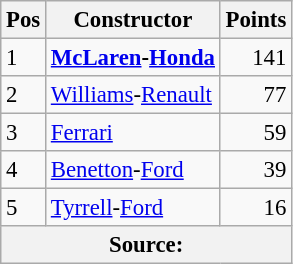<table class="wikitable" style="font-size: 95%;">
<tr>
<th>Pos</th>
<th>Constructor</th>
<th>Points</th>
</tr>
<tr>
<td>1</td>
<td> <strong><a href='#'>McLaren</a>-<a href='#'>Honda</a></strong></td>
<td align=right>141</td>
</tr>
<tr>
<td>2</td>
<td> <a href='#'>Williams</a>-<a href='#'>Renault</a></td>
<td align=right>77</td>
</tr>
<tr>
<td>3</td>
<td> <a href='#'>Ferrari</a></td>
<td align=right>59</td>
</tr>
<tr>
<td>4</td>
<td> <a href='#'>Benetton</a>-<a href='#'>Ford</a></td>
<td align=right>39</td>
</tr>
<tr>
<td>5</td>
<td> <a href='#'>Tyrrell</a>-<a href='#'>Ford</a></td>
<td align=right>16</td>
</tr>
<tr>
<th colspan=3>Source:</th>
</tr>
</table>
